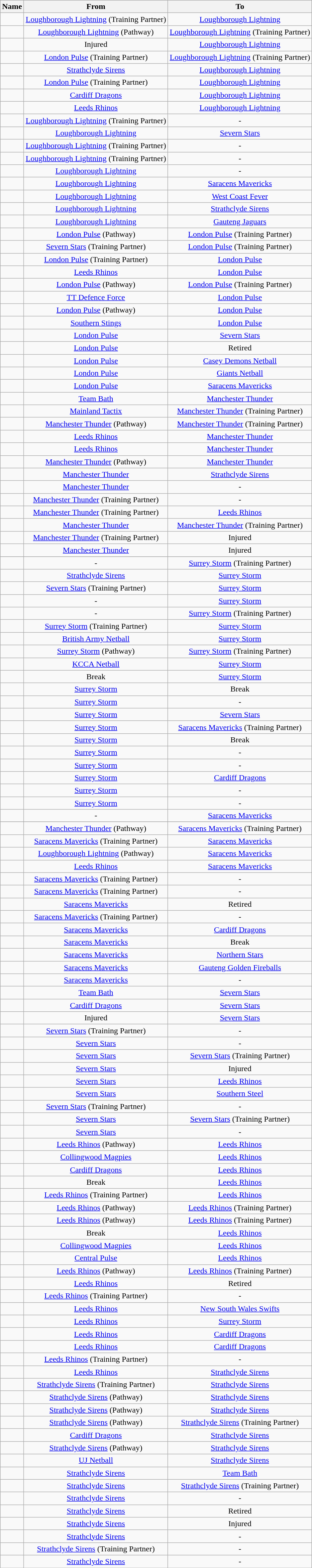<table class="wikitable sortable alternance mw-collapsible mw-collapsed" style="text-align:center">
<tr>
<th scope="col">Name</th>
<th scope="col">From</th>
<th scope="col">To</th>
</tr>
<tr>
<td align="left"></td>
<td> <a href='#'>Loughborough Lightning</a> (Training Partner)</td>
<td> <a href='#'>Loughborough Lightning</a></td>
</tr>
<tr>
<td align="left"></td>
<td> <a href='#'>Loughborough Lightning</a> (Pathway)</td>
<td> <a href='#'>Loughborough Lightning</a> (Training Partner)</td>
</tr>
<tr>
<td align="left"></td>
<td> Injured</td>
<td> <a href='#'>Loughborough Lightning</a></td>
</tr>
<tr>
<td align="left"></td>
<td> <a href='#'>London Pulse</a> (Training Partner)</td>
<td> <a href='#'>Loughborough Lightning</a> (Training Partner)</td>
</tr>
<tr>
<td align="left"></td>
<td> <a href='#'>Strathclyde Sirens</a></td>
<td> <a href='#'>Loughborough Lightning</a></td>
</tr>
<tr>
<td align="left"></td>
<td> <a href='#'>London Pulse</a> (Training Partner)</td>
<td> <a href='#'>Loughborough Lightning</a></td>
</tr>
<tr>
<td align="left"></td>
<td> <a href='#'>Cardiff Dragons</a></td>
<td> <a href='#'>Loughborough Lightning</a></td>
</tr>
<tr>
<td align="left"></td>
<td> <a href='#'>Leeds Rhinos</a></td>
<td> <a href='#'>Loughborough Lightning</a></td>
</tr>
<tr>
<td align="left"></td>
<td> <a href='#'>Loughborough Lightning</a> (Training Partner)</td>
<td>-</td>
</tr>
<tr>
<td align="left"></td>
<td> <a href='#'>Loughborough Lightning</a></td>
<td> <a href='#'>Severn Stars</a></td>
</tr>
<tr>
<td align="left"></td>
<td> <a href='#'>Loughborough Lightning</a> (Training Partner)</td>
<td>-</td>
</tr>
<tr>
<td align="left"></td>
<td> <a href='#'>Loughborough Lightning</a> (Training Partner)</td>
<td>-</td>
</tr>
<tr>
<td align="left"></td>
<td> <a href='#'>Loughborough Lightning</a></td>
<td>-</td>
</tr>
<tr>
<td align="left"></td>
<td> <a href='#'>Loughborough Lightning</a></td>
<td> <a href='#'>Saracens Mavericks</a></td>
</tr>
<tr>
<td align="left"></td>
<td> <a href='#'>Loughborough Lightning</a></td>
<td> <a href='#'>West Coast Fever</a></td>
</tr>
<tr>
<td align="left"></td>
<td> <a href='#'>Loughborough Lightning</a></td>
<td> <a href='#'>Strathclyde Sirens</a></td>
</tr>
<tr>
<td align="left"></td>
<td> <a href='#'>Loughborough Lightning</a></td>
<td> <a href='#'>Gauteng Jaguars</a></td>
</tr>
<tr>
<td align="left"></td>
<td> <a href='#'>London Pulse</a> (Pathway)</td>
<td> <a href='#'>London Pulse</a> (Training Partner)</td>
</tr>
<tr>
<td align="left"></td>
<td> <a href='#'>Severn Stars</a> (Training Partner)</td>
<td> <a href='#'>London Pulse</a> (Training Partner)</td>
</tr>
<tr>
<td align="left"></td>
<td> <a href='#'>London Pulse</a> (Training Partner)</td>
<td> <a href='#'>London Pulse</a></td>
</tr>
<tr>
<td align="left"></td>
<td> <a href='#'>Leeds Rhinos</a></td>
<td> <a href='#'>London Pulse</a></td>
</tr>
<tr>
<td align="left"></td>
<td> <a href='#'>London Pulse</a> (Pathway)</td>
<td> <a href='#'>London Pulse</a> (Training Partner)</td>
</tr>
<tr>
<td align="left"></td>
<td> <a href='#'>TT Defence Force</a></td>
<td> <a href='#'>London Pulse</a></td>
</tr>
<tr>
<td align="left"></td>
<td> <a href='#'>London Pulse</a> (Pathway)</td>
<td> <a href='#'>London Pulse</a></td>
</tr>
<tr>
<td align="left"></td>
<td> <a href='#'>Southern Stings</a></td>
<td> <a href='#'>London Pulse</a></td>
</tr>
<tr>
<td align="left"></td>
<td> <a href='#'>London Pulse</a></td>
<td> <a href='#'>Severn Stars</a></td>
</tr>
<tr>
<td align="left"></td>
<td> <a href='#'>London Pulse</a></td>
<td>Retired</td>
</tr>
<tr>
<td align="left"></td>
<td> <a href='#'>London Pulse</a></td>
<td> <a href='#'>Casey Demons Netball</a></td>
</tr>
<tr>
<td align="left"></td>
<td> <a href='#'>London Pulse</a></td>
<td> <a href='#'>Giants Netball</a></td>
</tr>
<tr>
<td align="left"></td>
<td> <a href='#'>London Pulse</a></td>
<td> <a href='#'>Saracens Mavericks</a></td>
</tr>
<tr>
<td align="left"></td>
<td> <a href='#'>Team Bath</a></td>
<td> <a href='#'>Manchester Thunder</a></td>
</tr>
<tr>
<td align="left"></td>
<td> <a href='#'>Mainland Tactix</a></td>
<td> <a href='#'>Manchester Thunder</a> (Training Partner)</td>
</tr>
<tr>
<td align="left"></td>
<td> <a href='#'>Manchester Thunder</a> (Pathway)</td>
<td> <a href='#'>Manchester Thunder</a> (Training Partner)</td>
</tr>
<tr>
<td align="left"></td>
<td> <a href='#'>Leeds Rhinos</a></td>
<td> <a href='#'>Manchester Thunder</a></td>
</tr>
<tr>
<td align="left"></td>
<td> <a href='#'>Leeds Rhinos</a></td>
<td> <a href='#'>Manchester Thunder</a></td>
</tr>
<tr>
<td align="left"></td>
<td> <a href='#'>Manchester Thunder</a> (Pathway)</td>
<td> <a href='#'>Manchester Thunder</a></td>
</tr>
<tr>
<td align="left"></td>
<td> <a href='#'>Manchester Thunder</a></td>
<td> <a href='#'>Strathclyde Sirens</a></td>
</tr>
<tr>
<td align="left"></td>
<td> <a href='#'>Manchester Thunder</a></td>
<td>-</td>
</tr>
<tr>
<td align="left"></td>
<td> <a href='#'>Manchester Thunder</a> (Training Partner)</td>
<td>-</td>
</tr>
<tr>
<td align="left"></td>
<td> <a href='#'>Manchester Thunder</a> (Training Partner)</td>
<td> <a href='#'>Leeds Rhinos</a></td>
</tr>
<tr>
<td align="left"></td>
<td> <a href='#'>Manchester Thunder</a></td>
<td> <a href='#'>Manchester Thunder</a> (Training Partner)</td>
</tr>
<tr>
<td align="left"></td>
<td> <a href='#'>Manchester Thunder</a> (Training Partner)</td>
<td> Injured</td>
</tr>
<tr>
<td align="left"></td>
<td> <a href='#'>Manchester Thunder</a></td>
<td> Injured</td>
</tr>
<tr>
</tr>
<tr>
<td align="left"></td>
<td>-</td>
<td> <a href='#'>Surrey Storm</a> (Training Partner)</td>
</tr>
<tr>
<td align="left"></td>
<td> <a href='#'>Strathclyde Sirens</a></td>
<td> <a href='#'>Surrey Storm</a></td>
</tr>
<tr>
<td align="left"></td>
<td> <a href='#'>Severn Stars</a> (Training Partner)</td>
<td> <a href='#'>Surrey Storm</a></td>
</tr>
<tr>
<td align="left"></td>
<td>-</td>
<td> <a href='#'>Surrey Storm</a></td>
</tr>
<tr>
<td align="left"></td>
<td>-</td>
<td> <a href='#'>Surrey Storm</a> (Training Partner)</td>
</tr>
<tr>
<td align="left"></td>
<td> <a href='#'>Surrey Storm</a> (Training Partner)</td>
<td> <a href='#'>Surrey Storm</a></td>
</tr>
<tr>
<td align="left"></td>
<td> <a href='#'>British Army Netball</a></td>
<td> <a href='#'>Surrey Storm</a></td>
</tr>
<tr>
<td align="left"></td>
<td> <a href='#'>Surrey Storm</a> (Pathway)</td>
<td> <a href='#'>Surrey Storm</a> (Training Partner)</td>
</tr>
<tr>
<td align="left"></td>
<td> <a href='#'>KCCA Netball</a></td>
<td> <a href='#'>Surrey Storm</a></td>
</tr>
<tr>
<td align="left"></td>
<td>Break</td>
<td> <a href='#'>Surrey Storm</a></td>
</tr>
<tr>
<td align="left"></td>
<td> <a href='#'>Surrey Storm</a></td>
<td>Break</td>
</tr>
<tr>
<td align="left"></td>
<td> <a href='#'>Surrey Storm</a></td>
<td>-</td>
</tr>
<tr>
<td align="left"></td>
<td> <a href='#'>Surrey Storm</a></td>
<td> <a href='#'>Severn Stars</a></td>
</tr>
<tr>
<td align="left"></td>
<td> <a href='#'>Surrey Storm</a></td>
<td> <a href='#'>Saracens Mavericks</a> (Training Partner)</td>
</tr>
<tr>
<td align="left"></td>
<td> <a href='#'>Surrey Storm</a></td>
<td>Break</td>
</tr>
<tr>
<td align="left"></td>
<td> <a href='#'>Surrey Storm</a></td>
<td>-</td>
</tr>
<tr>
<td align="left"></td>
<td> <a href='#'>Surrey Storm</a></td>
<td>-</td>
</tr>
<tr>
<td align="left"></td>
<td> <a href='#'>Surrey Storm</a></td>
<td> <a href='#'>Cardiff Dragons</a></td>
</tr>
<tr>
<td align="left"></td>
<td> <a href='#'>Surrey Storm</a></td>
<td>-</td>
</tr>
<tr>
<td align="left"></td>
<td> <a href='#'>Surrey Storm</a></td>
<td>-</td>
</tr>
<tr>
<td align="left"></td>
<td>-</td>
<td> <a href='#'>Saracens Mavericks</a></td>
</tr>
<tr>
</tr>
<tr>
<td align="left"></td>
<td> <a href='#'>Manchester Thunder</a> (Pathway)</td>
<td> <a href='#'>Saracens Mavericks</a> (Training Partner)</td>
</tr>
<tr>
<td align="left"></td>
<td> <a href='#'>Saracens Mavericks</a> (Training Partner)</td>
<td> <a href='#'>Saracens Mavericks</a></td>
</tr>
<tr>
<td align="left"></td>
<td> <a href='#'>Loughborough Lightning</a> (Pathway)</td>
<td> <a href='#'>Saracens Mavericks</a></td>
</tr>
<tr>
<td align="left"></td>
<td> <a href='#'>Leeds Rhinos</a></td>
<td> <a href='#'>Saracens Mavericks</a></td>
</tr>
<tr>
<td align="left"></td>
<td> <a href='#'>Saracens Mavericks</a> (Training Partner)</td>
<td>-</td>
</tr>
<tr>
<td align="left"></td>
<td> <a href='#'>Saracens Mavericks</a> (Training Partner)</td>
<td>-</td>
</tr>
<tr>
<td align="left"></td>
<td> <a href='#'>Saracens Mavericks</a></td>
<td>Retired</td>
</tr>
<tr>
<td align="left"></td>
<td> <a href='#'>Saracens Mavericks</a> (Training Partner)</td>
<td>-</td>
</tr>
<tr>
<td align="left"></td>
<td> <a href='#'>Saracens Mavericks</a></td>
<td> <a href='#'>Cardiff Dragons</a></td>
</tr>
<tr>
<td align="left"></td>
<td> <a href='#'>Saracens Mavericks</a></td>
<td>Break</td>
</tr>
<tr>
<td align="left"></td>
<td> <a href='#'>Saracens Mavericks</a></td>
<td> <a href='#'>Northern Stars</a></td>
</tr>
<tr>
<td align="left"></td>
<td> <a href='#'>Saracens Mavericks</a></td>
<td> <a href='#'>Gauteng Golden Fireballs</a></td>
</tr>
<tr>
<td align="left"></td>
<td> <a href='#'>Saracens Mavericks</a></td>
<td>-</td>
</tr>
<tr>
<td align="left"></td>
<td> <a href='#'>Team Bath</a></td>
<td> <a href='#'>Severn Stars</a></td>
</tr>
<tr>
<td align="left"></td>
<td> <a href='#'>Cardiff Dragons</a></td>
<td> <a href='#'>Severn Stars</a></td>
</tr>
<tr>
<td align="left"></td>
<td> Injured</td>
<td> <a href='#'>Severn Stars</a></td>
</tr>
<tr>
<td align="left"></td>
<td> <a href='#'>Severn Stars</a> (Training Partner)</td>
<td>-</td>
</tr>
<tr>
<td align="left"></td>
<td> <a href='#'>Severn Stars</a></td>
<td>-</td>
</tr>
<tr>
<td align="left"></td>
<td> <a href='#'>Severn Stars</a></td>
<td> <a href='#'>Severn Stars</a> (Training Partner)</td>
</tr>
<tr>
<td align="left"></td>
<td> <a href='#'>Severn Stars</a></td>
<td> Injured</td>
</tr>
<tr>
<td align="left"></td>
<td> <a href='#'>Severn Stars</a></td>
<td> <a href='#'>Leeds Rhinos</a></td>
</tr>
<tr>
<td align="left"></td>
<td> <a href='#'>Severn Stars</a></td>
<td> <a href='#'>Southern Steel</a></td>
</tr>
<tr>
<td align="left"></td>
<td> <a href='#'>Severn Stars</a> (Training Partner)</td>
<td>-</td>
</tr>
<tr>
<td align="left"></td>
<td> <a href='#'>Severn Stars</a></td>
<td> <a href='#'>Severn Stars</a> (Training Partner)</td>
</tr>
<tr>
<td align="left"></td>
<td> <a href='#'>Severn Stars</a></td>
<td>-</td>
</tr>
<tr>
<td align="left"></td>
<td> <a href='#'>Leeds Rhinos</a> (Pathway)</td>
<td> <a href='#'>Leeds Rhinos</a></td>
</tr>
<tr>
<td align="left"></td>
<td> <a href='#'>Collingwood Magpies</a></td>
<td> <a href='#'>Leeds Rhinos</a></td>
</tr>
<tr>
<td align="left"></td>
<td> <a href='#'>Cardiff Dragons</a></td>
<td> <a href='#'>Leeds Rhinos</a></td>
</tr>
<tr>
<td align="left"></td>
<td>Break</td>
<td> <a href='#'>Leeds Rhinos</a></td>
</tr>
<tr>
<td align="left"></td>
<td> <a href='#'>Leeds Rhinos</a> (Training Partner)</td>
<td> <a href='#'>Leeds Rhinos</a></td>
</tr>
<tr>
<td align="left"></td>
<td> <a href='#'>Leeds Rhinos</a> (Pathway)</td>
<td> <a href='#'>Leeds Rhinos</a> (Training Partner)</td>
</tr>
<tr>
<td align="left"></td>
<td> <a href='#'>Leeds Rhinos</a> (Pathway)</td>
<td> <a href='#'>Leeds Rhinos</a> (Training Partner)</td>
</tr>
<tr>
<td align="left"></td>
<td>Break</td>
<td> <a href='#'>Leeds Rhinos</a></td>
</tr>
<tr>
<td align="left"></td>
<td> <a href='#'>Collingwood Magpies</a></td>
<td> <a href='#'>Leeds Rhinos</a></td>
</tr>
<tr>
<td align="left"></td>
<td> <a href='#'>Central Pulse</a></td>
<td> <a href='#'>Leeds Rhinos</a></td>
</tr>
<tr>
<td align="left"></td>
<td> <a href='#'>Leeds Rhinos</a> (Pathway)</td>
<td> <a href='#'>Leeds Rhinos</a> (Training Partner)</td>
</tr>
<tr>
<td align="left"></td>
<td> <a href='#'>Leeds Rhinos</a></td>
<td>Retired</td>
</tr>
<tr>
<td align="left"></td>
<td> <a href='#'>Leeds Rhinos</a> (Training Partner)</td>
<td>-</td>
</tr>
<tr>
<td align="left"></td>
<td> <a href='#'>Leeds Rhinos</a></td>
<td> <a href='#'>New South Wales Swifts</a></td>
</tr>
<tr>
<td align="left"></td>
<td> <a href='#'>Leeds Rhinos</a></td>
<td> <a href='#'>Surrey Storm</a></td>
</tr>
<tr>
<td align="left"></td>
<td> <a href='#'>Leeds Rhinos</a></td>
<td> <a href='#'>Cardiff Dragons</a></td>
</tr>
<tr>
<td align="left"></td>
<td> <a href='#'>Leeds Rhinos</a></td>
<td> <a href='#'>Cardiff Dragons</a></td>
</tr>
<tr>
<td align="left"></td>
<td> <a href='#'>Leeds Rhinos</a> (Training Partner)</td>
<td>-</td>
</tr>
<tr>
<td align="left"></td>
<td> <a href='#'>Leeds Rhinos</a></td>
<td> <a href='#'>Strathclyde Sirens</a></td>
</tr>
<tr>
<td align="left"></td>
<td> <a href='#'>Strathclyde Sirens</a> (Training Partner)</td>
<td> <a href='#'>Strathclyde Sirens</a></td>
</tr>
<tr>
<td align="left"></td>
<td> <a href='#'>Strathclyde Sirens</a> (Pathway)</td>
<td> <a href='#'>Strathclyde Sirens</a></td>
</tr>
<tr>
<td align="left"></td>
<td> <a href='#'>Strathclyde Sirens</a> (Pathway)</td>
<td> <a href='#'>Strathclyde Sirens</a></td>
</tr>
<tr>
<td align="left"></td>
<td> <a href='#'>Strathclyde Sirens</a> (Pathway)</td>
<td> <a href='#'>Strathclyde Sirens</a> (Training Partner)</td>
</tr>
<tr>
<td align="left"></td>
<td> <a href='#'>Cardiff Dragons</a></td>
<td> <a href='#'>Strathclyde Sirens</a></td>
</tr>
<tr>
<td align="left"></td>
<td> <a href='#'>Strathclyde Sirens</a> (Pathway)</td>
<td> <a href='#'>Strathclyde Sirens</a></td>
</tr>
<tr>
<td align="left"></td>
<td> <a href='#'>UJ Netball</a></td>
<td> <a href='#'>Strathclyde Sirens</a></td>
</tr>
<tr>
<td align="left"></td>
<td> <a href='#'>Strathclyde Sirens</a></td>
<td> <a href='#'>Team Bath</a></td>
</tr>
<tr>
<td align="left"></td>
<td> <a href='#'>Strathclyde Sirens</a></td>
<td> <a href='#'>Strathclyde Sirens</a> (Training Partner)</td>
</tr>
<tr>
<td align="left"></td>
<td> <a href='#'>Strathclyde Sirens</a></td>
<td>-</td>
</tr>
<tr>
<td align="left"></td>
<td> <a href='#'>Strathclyde Sirens</a></td>
<td>Retired</td>
</tr>
<tr>
<td align="left"></td>
<td> <a href='#'>Strathclyde Sirens</a></td>
<td> Injured</td>
</tr>
<tr>
<td align="left"></td>
<td> <a href='#'>Strathclyde Sirens</a></td>
<td>-</td>
</tr>
<tr>
<td align="left"></td>
<td> <a href='#'>Strathclyde Sirens</a> (Training Partner)</td>
<td>-</td>
</tr>
<tr>
<td align="left"></td>
<td> <a href='#'>Strathclyde Sirens</a></td>
<td>-</td>
</tr>
<tr>
</tr>
</table>
